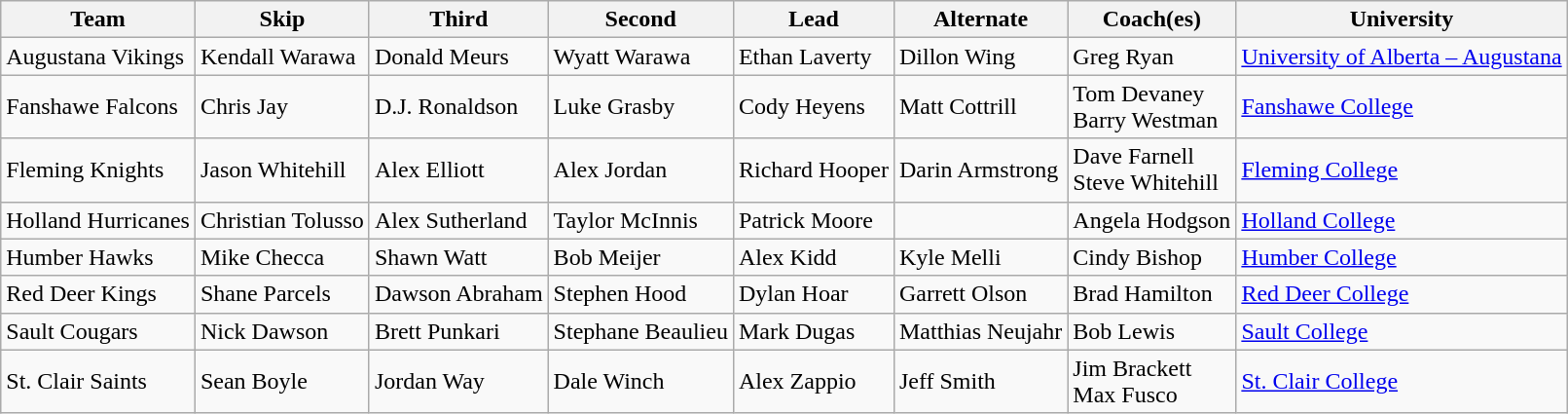<table class=wikitable>
<tr>
<th>Team</th>
<th>Skip</th>
<th>Third</th>
<th>Second</th>
<th>Lead</th>
<th>Alternate</th>
<th>Coach(es)</th>
<th>University</th>
</tr>
<tr>
<td>Augustana Vikings</td>
<td>Kendall Warawa</td>
<td>Donald Meurs</td>
<td>Wyatt Warawa</td>
<td>Ethan Laverty</td>
<td>Dillon Wing</td>
<td>Greg Ryan</td>
<td> <a href='#'>University of Alberta – Augustana</a></td>
</tr>
<tr>
<td>Fanshawe Falcons</td>
<td>Chris Jay</td>
<td>D.J. Ronaldson</td>
<td>Luke Grasby</td>
<td>Cody Heyens</td>
<td>Matt Cottrill</td>
<td>Tom Devaney<br>Barry Westman</td>
<td> <a href='#'>Fanshawe College</a></td>
</tr>
<tr>
<td>Fleming Knights</td>
<td>Jason Whitehill</td>
<td>Alex Elliott</td>
<td>Alex Jordan</td>
<td>Richard Hooper</td>
<td>Darin Armstrong</td>
<td>Dave Farnell<br>Steve Whitehill</td>
<td> <a href='#'>Fleming College</a></td>
</tr>
<tr>
<td>Holland Hurricanes</td>
<td>Christian Tolusso</td>
<td>Alex Sutherland</td>
<td>Taylor McInnis</td>
<td>Patrick Moore</td>
<td></td>
<td>Angela Hodgson</td>
<td> <a href='#'>Holland College</a></td>
</tr>
<tr>
<td>Humber Hawks</td>
<td>Mike Checca</td>
<td>Shawn Watt</td>
<td>Bob Meijer</td>
<td>Alex Kidd</td>
<td>Kyle Melli</td>
<td>Cindy Bishop</td>
<td> <a href='#'>Humber College</a></td>
</tr>
<tr>
<td>Red Deer Kings</td>
<td>Shane Parcels</td>
<td>Dawson Abraham</td>
<td>Stephen Hood</td>
<td>Dylan Hoar</td>
<td>Garrett Olson</td>
<td>Brad Hamilton</td>
<td> <a href='#'>Red Deer College</a></td>
</tr>
<tr>
<td>Sault Cougars</td>
<td>Nick Dawson</td>
<td>Brett Punkari</td>
<td>Stephane Beaulieu</td>
<td>Mark Dugas</td>
<td>Matthias Neujahr</td>
<td>Bob Lewis</td>
<td> <a href='#'>Sault College</a></td>
</tr>
<tr>
<td>St. Clair Saints</td>
<td>Sean Boyle</td>
<td>Jordan Way</td>
<td>Dale Winch</td>
<td>Alex Zappio</td>
<td>Jeff Smith</td>
<td>Jim Brackett<br>Max Fusco</td>
<td> <a href='#'>St. Clair College</a></td>
</tr>
</table>
